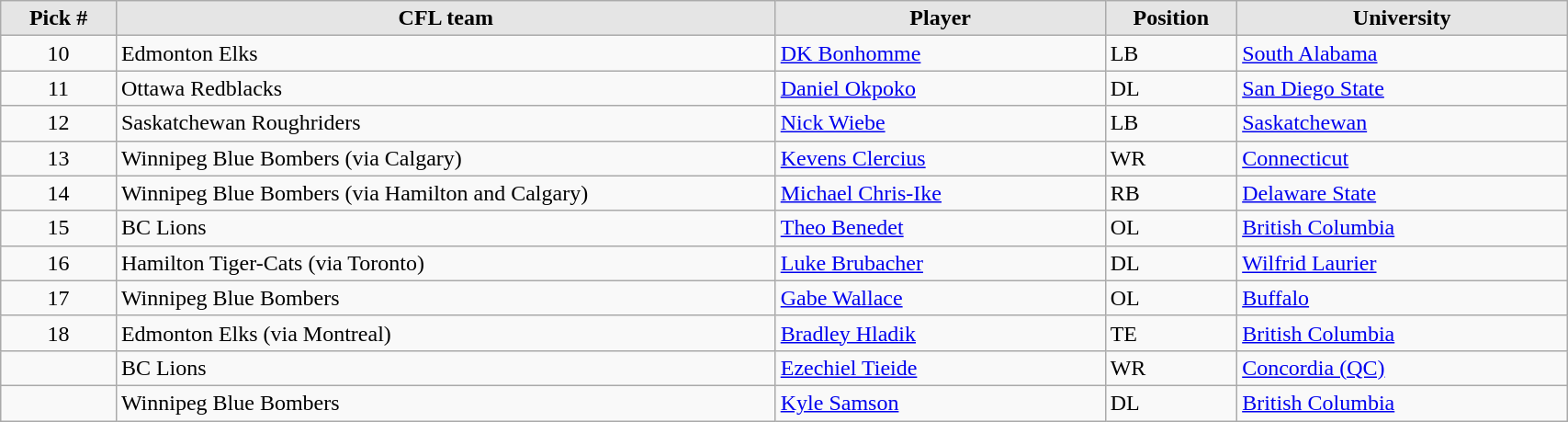<table class="wikitable" style="width: 90%">
<tr>
<th style="background:#E5E5E5;" width=7%>Pick #</th>
<th width=40% style="background:#E5E5E5;">CFL team</th>
<th width=20% style="background:#E5E5E5;">Player</th>
<th width=8% style="background:#E5E5E5;">Position</th>
<th width=20% style="background:#E5E5E5;">University</th>
</tr>
<tr>
<td align=center>10</td>
<td>Edmonton Elks</td>
<td><a href='#'>DK Bonhomme</a></td>
<td>LB</td>
<td><a href='#'>South Alabama</a></td>
</tr>
<tr>
<td align=center>11</td>
<td>Ottawa Redblacks</td>
<td><a href='#'>Daniel Okpoko</a></td>
<td>DL</td>
<td><a href='#'>San Diego State</a></td>
</tr>
<tr>
<td align=center>12</td>
<td>Saskatchewan Roughriders</td>
<td><a href='#'>Nick Wiebe</a></td>
<td>LB</td>
<td><a href='#'>Saskatchewan</a></td>
</tr>
<tr>
<td align=center>13</td>
<td>Winnipeg Blue Bombers (via Calgary)</td>
<td><a href='#'>Kevens Clercius</a></td>
<td>WR</td>
<td><a href='#'>Connecticut</a></td>
</tr>
<tr>
<td align=center>14</td>
<td>Winnipeg Blue Bombers (via Hamilton and Calgary)</td>
<td><a href='#'>Michael Chris-Ike</a></td>
<td>RB</td>
<td><a href='#'>Delaware State</a></td>
</tr>
<tr>
<td align=center>15</td>
<td>BC Lions</td>
<td><a href='#'>Theo Benedet</a></td>
<td>OL</td>
<td><a href='#'>British Columbia</a></td>
</tr>
<tr>
<td align=center>16</td>
<td>Hamilton Tiger-Cats (via Toronto)</td>
<td><a href='#'>Luke Brubacher</a></td>
<td>DL</td>
<td><a href='#'>Wilfrid Laurier</a></td>
</tr>
<tr>
<td align=center>17</td>
<td>Winnipeg Blue Bombers</td>
<td><a href='#'>Gabe Wallace</a></td>
<td>OL</td>
<td><a href='#'>Buffalo</a></td>
</tr>
<tr>
<td align=center>18</td>
<td>Edmonton Elks (via Montreal)</td>
<td><a href='#'>Bradley Hladik</a></td>
<td>TE</td>
<td><a href='#'>British Columbia</a></td>
</tr>
<tr>
<td align=center></td>
<td>BC Lions</td>
<td><a href='#'>Ezechiel Tieide</a></td>
<td>WR</td>
<td><a href='#'>Concordia (QC)</a></td>
</tr>
<tr>
<td align=center></td>
<td>Winnipeg Blue Bombers</td>
<td><a href='#'>Kyle Samson</a></td>
<td>DL</td>
<td><a href='#'>British Columbia</a></td>
</tr>
</table>
